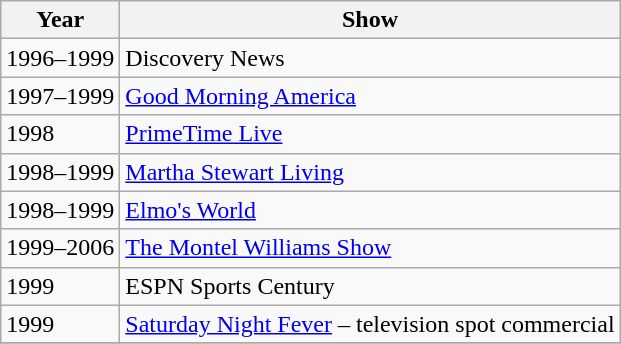<table class="wikitable">
<tr>
<th>Year</th>
<th>Show</th>
</tr>
<tr>
<td>1996–1999</td>
<td>Discovery News</td>
</tr>
<tr>
<td>1997–1999</td>
<td><a href='#'>Good Morning America</a></td>
</tr>
<tr>
<td>1998</td>
<td><a href='#'>PrimeTime Live</a></td>
</tr>
<tr>
<td>1998–1999</td>
<td><a href='#'>Martha Stewart Living</a></td>
</tr>
<tr>
<td>1998–1999</td>
<td><a href='#'>Elmo's World</a></td>
</tr>
<tr>
<td>1999–2006</td>
<td><a href='#'>The Montel Williams Show</a></td>
</tr>
<tr>
<td>1999</td>
<td>ESPN Sports Century</td>
</tr>
<tr>
<td>1999</td>
<td><a href='#'>Saturday Night Fever</a> – television spot commercial</td>
</tr>
<tr>
</tr>
</table>
